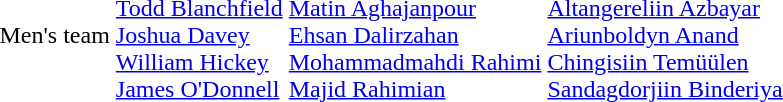<table>
<tr>
<td>Men's team</td>
<td><br><a href='#'>Todd Blanchfield</a><br><a href='#'>Joshua Davey</a><br><a href='#'>William Hickey</a><br><a href='#'>James O'Donnell</a></td>
<td><br><a href='#'>Matin Aghajanpour</a><br><a href='#'>Ehsan Dalirzahan</a><br><a href='#'>Mohammadmahdi Rahimi</a><br><a href='#'>Majid Rahimian</a></td>
<td><br><a href='#'>Altangereliin Azbayar</a><br><a href='#'>Ariunboldyn Anand</a><br><a href='#'>Chingisiin Temüülen</a><br><a href='#'>Sandagdorjiin Binderiya</a></td>
</tr>
</table>
